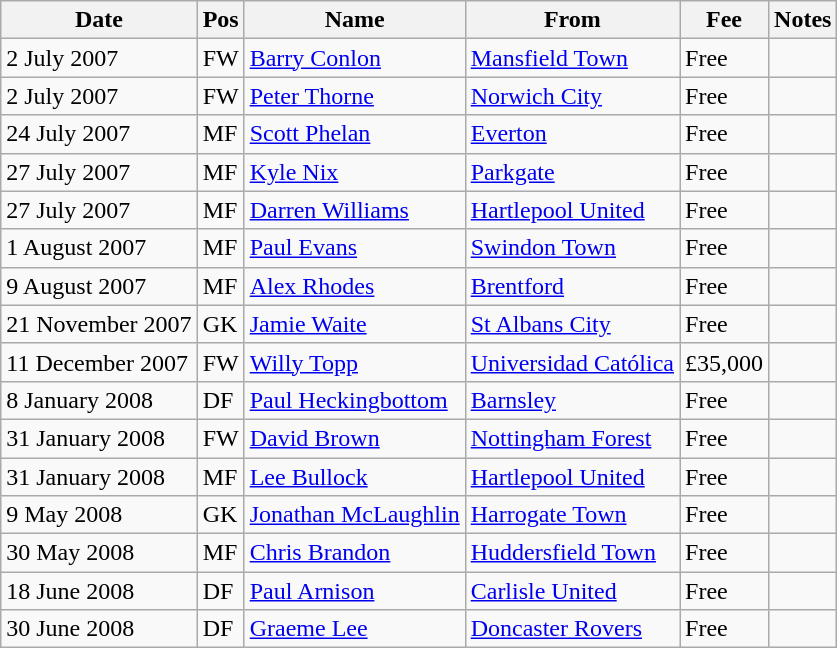<table class="wikitable">
<tr>
<th>Date</th>
<th>Pos</th>
<th>Name</th>
<th>From</th>
<th>Fee</th>
<th>Notes</th>
</tr>
<tr>
<td>2 July 2007</td>
<td>FW</td>
<td><a href='#'>Barry Conlon</a></td>
<td><a href='#'>Mansfield Town</a></td>
<td>Free</td>
<td></td>
</tr>
<tr>
<td>2 July 2007</td>
<td>FW</td>
<td><a href='#'>Peter Thorne</a></td>
<td><a href='#'>Norwich City</a></td>
<td>Free</td>
<td></td>
</tr>
<tr>
<td>24 July 2007</td>
<td>MF</td>
<td><a href='#'>Scott Phelan</a></td>
<td><a href='#'>Everton</a></td>
<td>Free</td>
<td></td>
</tr>
<tr>
<td>27 July 2007</td>
<td>MF</td>
<td><a href='#'>Kyle Nix</a></td>
<td><a href='#'>Parkgate</a></td>
<td>Free</td>
<td></td>
</tr>
<tr>
<td>27 July 2007</td>
<td>MF</td>
<td><a href='#'>Darren Williams</a></td>
<td><a href='#'>Hartlepool United</a></td>
<td>Free</td>
<td></td>
</tr>
<tr>
<td>1 August 2007</td>
<td>MF</td>
<td><a href='#'>Paul Evans</a></td>
<td><a href='#'>Swindon Town</a></td>
<td>Free</td>
<td></td>
</tr>
<tr>
<td>9 August 2007</td>
<td>MF</td>
<td><a href='#'>Alex Rhodes</a></td>
<td><a href='#'>Brentford</a></td>
<td>Free</td>
<td></td>
</tr>
<tr>
<td>21 November 2007</td>
<td>GK</td>
<td><a href='#'>Jamie Waite</a></td>
<td><a href='#'>St Albans City</a></td>
<td>Free</td>
<td></td>
</tr>
<tr>
<td>11 December 2007</td>
<td>FW</td>
<td><a href='#'>Willy Topp</a></td>
<td><a href='#'>Universidad Católica</a></td>
<td>£35,000</td>
<td></td>
</tr>
<tr>
<td>8 January 2008</td>
<td>DF</td>
<td><a href='#'>Paul Heckingbottom</a></td>
<td><a href='#'>Barnsley</a></td>
<td>Free</td>
<td></td>
</tr>
<tr>
<td>31 January 2008</td>
<td>FW</td>
<td><a href='#'>David Brown</a></td>
<td><a href='#'>Nottingham Forest</a></td>
<td>Free</td>
<td></td>
</tr>
<tr>
<td>31 January 2008</td>
<td>MF</td>
<td><a href='#'>Lee Bullock</a></td>
<td><a href='#'>Hartlepool United</a></td>
<td>Free</td>
<td></td>
</tr>
<tr>
<td>9 May 2008</td>
<td>GK</td>
<td><a href='#'>Jonathan McLaughlin</a></td>
<td><a href='#'>Harrogate Town</a></td>
<td>Free</td>
<td></td>
</tr>
<tr>
<td>30 May 2008</td>
<td>MF</td>
<td><a href='#'>Chris Brandon</a></td>
<td><a href='#'>Huddersfield Town</a></td>
<td>Free</td>
<td></td>
</tr>
<tr>
<td>18 June 2008</td>
<td>DF</td>
<td><a href='#'>Paul Arnison</a></td>
<td><a href='#'>Carlisle United</a></td>
<td>Free</td>
<td></td>
</tr>
<tr>
<td>30 June 2008</td>
<td>DF</td>
<td><a href='#'>Graeme Lee</a></td>
<td><a href='#'>Doncaster Rovers</a></td>
<td>Free</td>
<td></td>
</tr>
</table>
